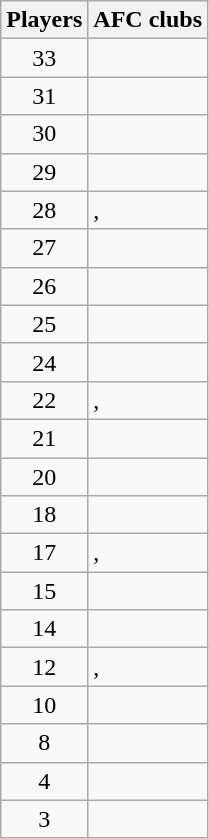<table class="wikitable">
<tr>
<th>Players</th>
<th>AFC clubs</th>
</tr>
<tr>
<td align="center">33</td>
<td></td>
</tr>
<tr>
<td align="center">31</td>
<td></td>
</tr>
<tr>
<td align="center">30</td>
<td></td>
</tr>
<tr>
<td align="center">29</td>
<td></td>
</tr>
<tr>
<td align="center">28</td>
<td>, </td>
</tr>
<tr>
<td align="center">27</td>
<td></td>
</tr>
<tr>
<td align="center">26</td>
<td></td>
</tr>
<tr>
<td align="center">25</td>
<td></td>
</tr>
<tr>
<td align="center">24</td>
<td></td>
</tr>
<tr>
<td align="center">22</td>
<td>, </td>
</tr>
<tr>
<td align="center">21</td>
<td></td>
</tr>
<tr>
<td align="center">20</td>
<td></td>
</tr>
<tr>
<td align="center">18</td>
<td></td>
</tr>
<tr>
<td align="center">17</td>
<td>, </td>
</tr>
<tr>
<td align="center">15</td>
<td></td>
</tr>
<tr>
<td align="center">14</td>
<td></td>
</tr>
<tr>
<td align="center">12</td>
<td>, </td>
</tr>
<tr>
<td align="center">10</td>
<td></td>
</tr>
<tr>
<td align="center">8</td>
<td></td>
</tr>
<tr>
<td align="center">4</td>
<td></td>
</tr>
<tr>
<td align="center">3</td>
<td></td>
</tr>
</table>
